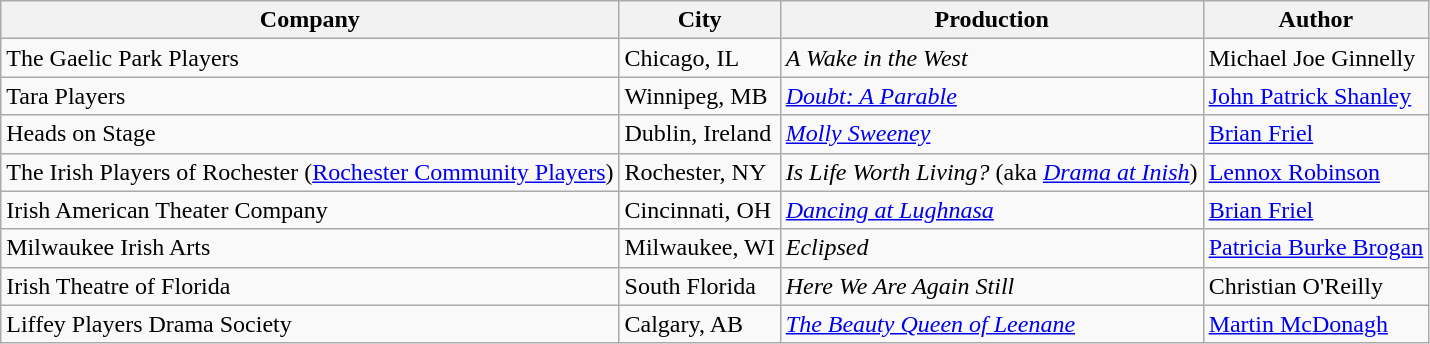<table class="wikitable">
<tr>
<th>Company</th>
<th>City</th>
<th>Production</th>
<th>Author</th>
</tr>
<tr>
<td>The Gaelic Park Players</td>
<td>Chicago, IL</td>
<td><em>A Wake in the West</em></td>
<td>Michael Joe Ginnelly</td>
</tr>
<tr>
<td>Tara Players</td>
<td>Winnipeg, MB</td>
<td><em><a href='#'>Doubt: A Parable</a></em></td>
<td><a href='#'>John Patrick Shanley</a></td>
</tr>
<tr>
<td>Heads on Stage</td>
<td>Dublin, Ireland</td>
<td><em><a href='#'>Molly Sweeney</a></em></td>
<td><a href='#'>Brian Friel</a></td>
</tr>
<tr>
<td>The Irish Players of Rochester (<a href='#'>Rochester Community Players</a>)</td>
<td>Rochester, NY</td>
<td><em>Is Life Worth Living?</em> (aka <em><a href='#'>Drama at Inish</a></em>)</td>
<td><a href='#'>Lennox Robinson</a></td>
</tr>
<tr>
<td>Irish American Theater Company</td>
<td>Cincinnati, OH</td>
<td><em><a href='#'>Dancing at Lughnasa</a></em></td>
<td><a href='#'>Brian Friel</a></td>
</tr>
<tr>
<td>Milwaukee Irish Arts</td>
<td>Milwaukee, WI</td>
<td><em>Eclipsed</em></td>
<td><a href='#'>Patricia Burke Brogan</a></td>
</tr>
<tr>
<td>Irish Theatre of Florida</td>
<td>South Florida</td>
<td><em>Here We Are Again Still</em></td>
<td>Christian O'Reilly</td>
</tr>
<tr>
<td>Liffey Players Drama Society</td>
<td>Calgary, AB</td>
<td><em><a href='#'>The Beauty Queen of Leenane</a></em></td>
<td><a href='#'>Martin McDonagh</a></td>
</tr>
</table>
